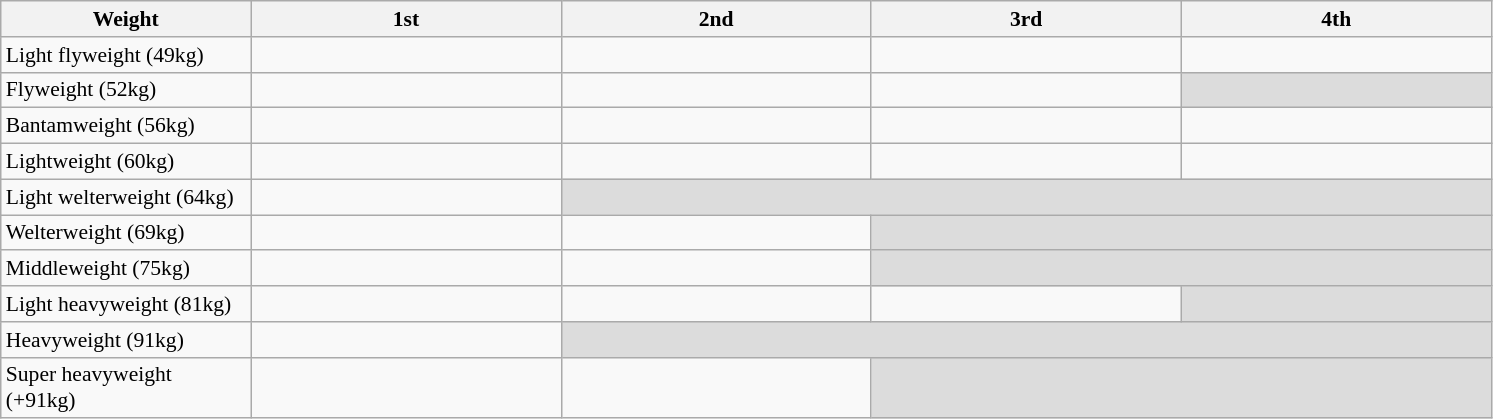<table class="wikitable" style="text-align: left; font-size: 90%;">
<tr>
<th width=160>Weight</th>
<th width=200>1st</th>
<th width=200>2nd</th>
<th width=200>3rd</th>
<th width=200>4th</th>
</tr>
<tr>
<td>Light flyweight (49kg)</td>
<td></td>
<td></td>
<td></td>
<td></td>
</tr>
<tr>
<td>Flyweight (52kg)</td>
<td></td>
<td></td>
<td></td>
<td bgcolor=#DCDCDC></td>
</tr>
<tr>
<td>Bantamweight (56kg)</td>
<td></td>
<td></td>
<td></td>
<td></td>
</tr>
<tr>
<td>Lightweight (60kg)</td>
<td></td>
<td></td>
<td></td>
<td></td>
</tr>
<tr>
<td>Light welterweight (64kg)</td>
<td></td>
<td colspan=3 bgcolor=#DCDCDC></td>
</tr>
<tr>
<td>Welterweight (69kg)</td>
<td></td>
<td></td>
<td colspan=2 bgcolor=#DCDCDC></td>
</tr>
<tr>
<td>Middleweight (75kg)</td>
<td></td>
<td></td>
<td colspan=2 bgcolor=#DCDCDC></td>
</tr>
<tr>
<td>Light heavyweight (81kg)</td>
<td></td>
<td></td>
<td></td>
<td bgcolor=#DCDCDC></td>
</tr>
<tr>
<td>Heavyweight (91kg)</td>
<td></td>
<td colspan=3 bgcolor=#DCDCDC></td>
</tr>
<tr>
<td>Super heavyweight (+91kg)</td>
<td></td>
<td></td>
<td colspan=2 bgcolor=#DCDCDC></td>
</tr>
</table>
